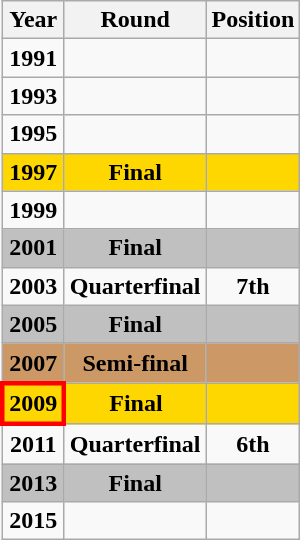<table class="wikitable" style="text-align: center;">
<tr>
<th>Year</th>
<th>Round</th>
<th>Position</th>
</tr>
<tr>
<td> <strong>1991</strong></td>
<td><strong> </strong></td>
<td></td>
</tr>
<tr>
<td> <strong>1993</strong></td>
<td><strong> </strong></td>
<td></td>
</tr>
<tr>
<td> <strong>1995</strong></td>
<td><strong> </strong></td>
<td></td>
</tr>
<tr style="background:gold;">
<td> <strong>1997</strong></td>
<td><strong>Final</strong></td>
<td></td>
</tr>
<tr>
<td> <strong>1999</strong></td>
<td><strong> </strong></td>
<td><strong> </strong></td>
</tr>
<tr style="background:silver;">
<td> <strong>2001</strong></td>
<td><strong>Final</strong></td>
<td></td>
</tr>
<tr>
<td> <strong>2003</strong></td>
<td><strong>Quarterfinal</strong></td>
<td><strong>7th</strong></td>
</tr>
<tr style="background:silver;">
<td> <strong>2005</strong></td>
<td><strong>Final</strong></td>
<td></td>
</tr>
<tr style="background:#cc9966;">
<td> <strong>2007</strong></td>
<td><strong>Semi-final</strong></td>
<td></td>
</tr>
<tr style="background:gold;">
<td style="border: 3px solid red"> <strong>2009</strong></td>
<td><strong>Final</strong></td>
<td></td>
</tr>
<tr>
<td> <strong>2011</strong></td>
<td><strong>Quarterfinal</strong></td>
<td><strong>6th</strong></td>
</tr>
<tr style="background:silver;">
<td> <strong>2013</strong></td>
<td><strong>Final</strong></td>
<td></td>
</tr>
<tr>
<td> <strong>2015</strong></td>
<td><strong> </strong></td>
<td><strong> </strong></td>
</tr>
</table>
